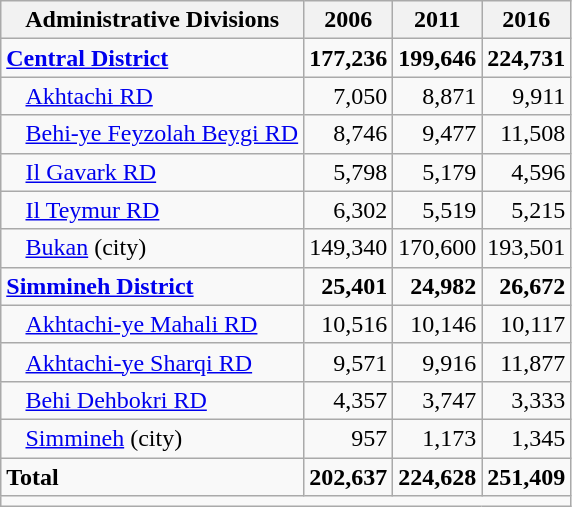<table class="wikitable">
<tr>
<th>Administrative Divisions</th>
<th>2006</th>
<th>2011</th>
<th>2016</th>
</tr>
<tr>
<td><strong><a href='#'>Central District</a></strong></td>
<td style="text-align: right;"><strong>177,236</strong></td>
<td style="text-align: right;"><strong>199,646</strong></td>
<td style="text-align: right;"><strong>224,731</strong></td>
</tr>
<tr>
<td style="padding-left: 1em;"><a href='#'>Akhtachi RD</a></td>
<td style="text-align: right;">7,050</td>
<td style="text-align: right;">8,871</td>
<td style="text-align: right;">9,911</td>
</tr>
<tr>
<td style="padding-left: 1em;"><a href='#'>Behi-ye Feyzolah Beygi RD</a></td>
<td style="text-align: right;">8,746</td>
<td style="text-align: right;">9,477</td>
<td style="text-align: right;">11,508</td>
</tr>
<tr>
<td style="padding-left: 1em;"><a href='#'>Il Gavark RD</a></td>
<td style="text-align: right;">5,798</td>
<td style="text-align: right;">5,179</td>
<td style="text-align: right;">4,596</td>
</tr>
<tr>
<td style="padding-left: 1em;"><a href='#'>Il Teymur RD</a></td>
<td style="text-align: right;">6,302</td>
<td style="text-align: right;">5,519</td>
<td style="text-align: right;">5,215</td>
</tr>
<tr>
<td style="padding-left: 1em;"><a href='#'>Bukan</a> (city)</td>
<td style="text-align: right;">149,340</td>
<td style="text-align: right;">170,600</td>
<td style="text-align: right;">193,501</td>
</tr>
<tr>
<td><strong><a href='#'>Simmineh District</a></strong></td>
<td style="text-align: right;"><strong>25,401</strong></td>
<td style="text-align: right;"><strong>24,982</strong></td>
<td style="text-align: right;"><strong>26,672</strong></td>
</tr>
<tr>
<td style="padding-left: 1em;"><a href='#'>Akhtachi-ye Mahali RD</a></td>
<td style="text-align: right;">10,516</td>
<td style="text-align: right;">10,146</td>
<td style="text-align: right;">10,117</td>
</tr>
<tr>
<td style="padding-left: 1em;"><a href='#'>Akhtachi-ye Sharqi RD</a></td>
<td style="text-align: right;">9,571</td>
<td style="text-align: right;">9,916</td>
<td style="text-align: right;">11,877</td>
</tr>
<tr>
<td style="padding-left: 1em;"><a href='#'>Behi Dehbokri RD</a></td>
<td style="text-align: right;">4,357</td>
<td style="text-align: right;">3,747</td>
<td style="text-align: right;">3,333</td>
</tr>
<tr>
<td style="padding-left: 1em;"><a href='#'>Simmineh</a> (city)</td>
<td style="text-align: right;">957</td>
<td style="text-align: right;">1,173</td>
<td style="text-align: right;">1,345</td>
</tr>
<tr>
<td><strong>Total</strong></td>
<td style="text-align: right;"><strong>202,637</strong></td>
<td style="text-align: right;"><strong>224,628</strong></td>
<td style="text-align: right;"><strong>251,409</strong></td>
</tr>
<tr>
<td colspan=4></td>
</tr>
</table>
